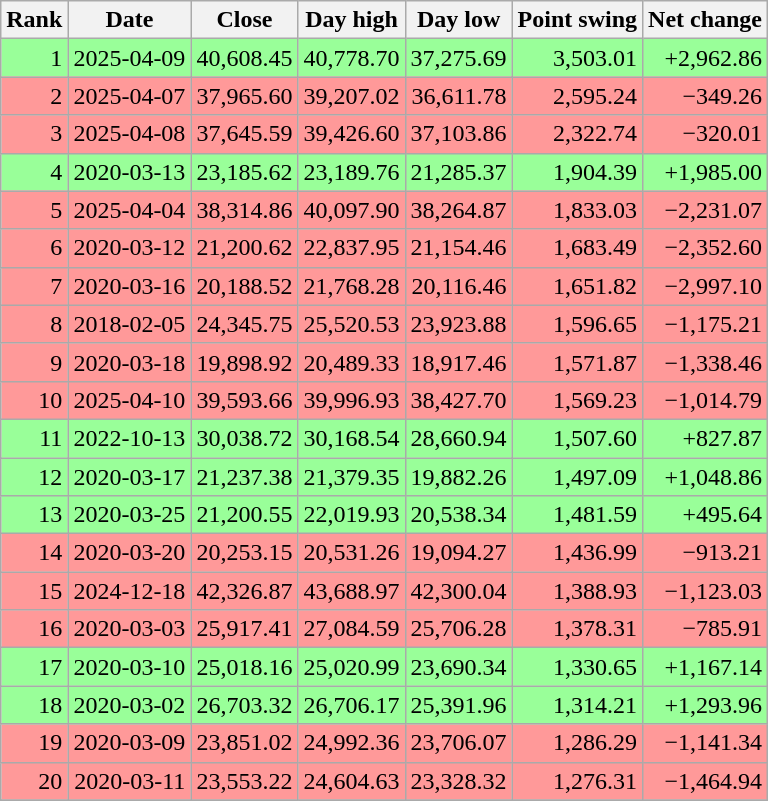<table class="wikitable sortable" style="text-align:right">
<tr>
<th>Rank</th>
<th>Date</th>
<th>Close</th>
<th>Day high</th>
<th>Day low</th>
<th>Point swing</th>
<th>Net change</th>
</tr>
<tr>
<td style="background:#9f9;">1</td>
<td style="background:#9f9;">2025-04-09</td>
<td style="background:#9f9;">40,608.45</td>
<td style="background:#9f9;">40,778.70</td>
<td style="background:#9f9;">37,275.69</td>
<td style="background:#9f9;">3,503.01</td>
<td style="background:#9f9;">+2,962.86</td>
</tr>
<tr>
<td style="background:#f99;">2</td>
<td style="background:#f99;">2025-04-07</td>
<td style="background:#f99;">37,965.60</td>
<td style="background:#f99;">39,207.02</td>
<td style="background:#f99;">36,611.78</td>
<td style="background:#f99;">2,595.24</td>
<td style="background:#f99;">−349.26</td>
</tr>
<tr>
<td style="background:#f99;">3</td>
<td style="background:#f99;">2025-04-08</td>
<td style="background:#f99;">37,645.59</td>
<td style="background:#f99;">39,426.60</td>
<td style="background:#f99;">37,103.86</td>
<td style="background:#f99;">2,322.74</td>
<td style="background:#f99;">−320.01</td>
</tr>
<tr>
<td style="background:#9f9;">4</td>
<td style="background:#9f9;">2020-03-13</td>
<td style="background:#9f9;">23,185.62</td>
<td style="background:#9f9;">23,189.76</td>
<td style="background:#9f9;">21,285.37</td>
<td style="background:#9f9;">1,904.39</td>
<td style="background:#9f9;">+1,985.00</td>
</tr>
<tr>
<td style="background:#f99;">5</td>
<td style="background:#f99;">2025-04-04</td>
<td style="background:#f99;">38,314.86</td>
<td style="background:#f99;">40,097.90</td>
<td style="background:#f99;">38,264.87</td>
<td style="background:#f99;">1,833.03</td>
<td style="background:#f99;">−2,231.07</td>
</tr>
<tr>
<td style="background:#f99;">6</td>
<td style="background:#f99;">2020-03-12</td>
<td style="background:#f99;">21,200.62</td>
<td style="background:#f99;">22,837.95</td>
<td style="background:#f99;">21,154.46</td>
<td style="background:#f99;">1,683.49</td>
<td style="background:#f99;">−2,352.60</td>
</tr>
<tr>
<td style="background:#f99;">7</td>
<td style="background:#f99;">2020-03-16</td>
<td style="background:#f99;">20,188.52</td>
<td style="background:#f99;">21,768.28</td>
<td style="background:#f99;">20,116.46</td>
<td style="background:#f99;">1,651.82</td>
<td style="background:#f99;">−2,997.10</td>
</tr>
<tr>
<td style="background:#f99;">8</td>
<td style="background:#f99;">2018-02-05</td>
<td style="background:#f99;">24,345.75</td>
<td style="background:#f99;">25,520.53</td>
<td style="background:#f99;">23,923.88</td>
<td style="background:#f99;">1,596.65</td>
<td style="background:#f99;">−1,175.21</td>
</tr>
<tr>
<td style="background:#f99;">9</td>
<td style="background:#f99;">2020-03-18</td>
<td style="background:#f99;">19,898.92</td>
<td style="background:#f99;">20,489.33</td>
<td style="background:#f99;">18,917.46</td>
<td style="background:#f99;">1,571.87</td>
<td style="background:#f99;">−1,338.46</td>
</tr>
<tr>
<td style="background:#f99;">10</td>
<td style="background:#f99;">2025-04-10</td>
<td style="background:#f99;">39,593.66</td>
<td style="background:#f99;">39,996.93</td>
<td style="background:#f99;">38,427.70</td>
<td style="background:#f99;">1,569.23</td>
<td style="background:#f99;">−1,014.79</td>
</tr>
<tr>
<td style="background:#9f9;">11</td>
<td style="background:#9f9;">2022-10-13</td>
<td style="background:#9f9;">30,038.72</td>
<td style="background:#9f9;">30,168.54</td>
<td style="background:#9f9;">28,660.94</td>
<td style="background:#9f9;">1,507.60</td>
<td style="background:#9f9;">+827.87</td>
</tr>
<tr>
<td style="background:#9f9;">12</td>
<td style="background:#9f9;">2020-03-17</td>
<td style="background:#9f9;">21,237.38</td>
<td style="background:#9f9;">21,379.35</td>
<td style="background:#9f9;">19,882.26</td>
<td style="background:#9f9;">1,497.09</td>
<td style="background:#9f9;">+1,048.86</td>
</tr>
<tr>
<td style="background:#9f9;">13</td>
<td style="background:#9f9;">2020-03-25</td>
<td style="background:#9f9;">21,200.55</td>
<td style="background:#9f9;">22,019.93</td>
<td style="background:#9f9;">20,538.34</td>
<td style="background:#9f9;">1,481.59</td>
<td style="background:#9f9;">+495.64</td>
</tr>
<tr>
<td style="background:#f99;">14</td>
<td style="background:#f99;">2020-03-20</td>
<td style="background:#f99;">20,253.15</td>
<td style="background:#f99;">20,531.26</td>
<td style="background:#f99;">19,094.27</td>
<td style="background:#f99;">1,436.99</td>
<td style="background:#f99;">−913.21</td>
</tr>
<tr>
<td style="background:#f99;">15</td>
<td style="background:#f99;">2024-12-18</td>
<td style="background:#f99;">42,326.87</td>
<td style="background:#f99;">43,688.97</td>
<td style="background:#f99;">42,300.04</td>
<td style="background:#f99;">1,388.93</td>
<td style="background:#f99;">−1,123.03</td>
</tr>
<tr>
<td style="background:#f99;">16</td>
<td style="background:#f99;">2020-03-03</td>
<td style="background:#f99;">25,917.41</td>
<td style="background:#f99;">27,084.59</td>
<td style="background:#f99;">25,706.28</td>
<td style="background:#f99;">1,378.31</td>
<td style="background:#f99;">−785.91</td>
</tr>
<tr>
<td style="background:#9f9;">17</td>
<td style="background:#9f9;">2020-03-10</td>
<td style="background:#9f9;">25,018.16</td>
<td style="background:#9f9;">25,020.99</td>
<td style="background:#9f9;">23,690.34</td>
<td style="background:#9f9;">1,330.65</td>
<td style="background:#9f9;">+1,167.14</td>
</tr>
<tr>
<td style="background:#9f9;">18</td>
<td style="background:#9f9;">2020-03-02</td>
<td style="background:#9f9;">26,703.32</td>
<td style="background:#9f9;">26,706.17</td>
<td style="background:#9f9;">25,391.96</td>
<td style="background:#9f9;">1,314.21</td>
<td style="background:#9f9;">+1,293.96</td>
</tr>
<tr>
<td style="background:#f99;">19</td>
<td style="background:#f99;">2020-03-09</td>
<td style="background:#f99;">23,851.02</td>
<td style="background:#f99;">24,992.36</td>
<td style="background:#f99;">23,706.07</td>
<td style="background:#f99;">1,286.29</td>
<td style="background:#f99;">−1,141.34</td>
</tr>
<tr>
<td style="background:#f99;">20</td>
<td style="background:#f99;">2020-03-11</td>
<td style="background:#f99;">23,553.22</td>
<td style="background:#f99;">24,604.63</td>
<td style="background:#f99;">23,328.32</td>
<td style="background:#f99;">1,276.31</td>
<td style="background:#f99;">−1,464.94</td>
</tr>
<tr>
</tr>
</table>
